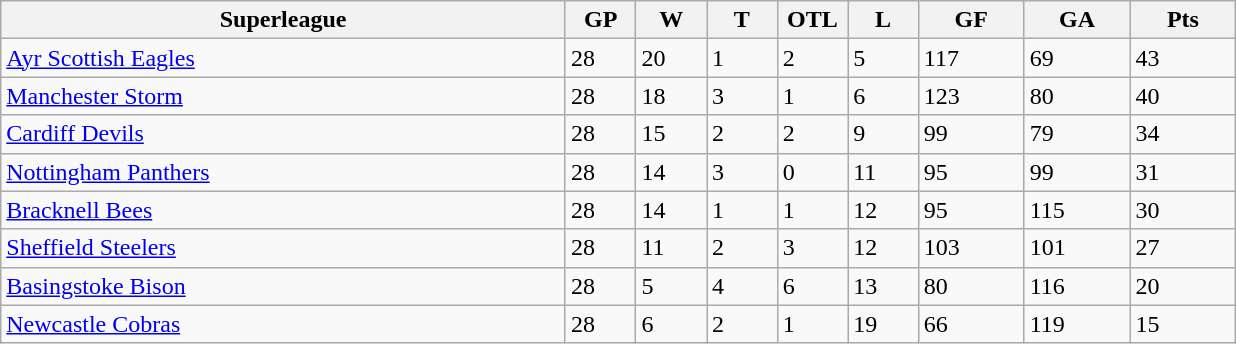<table class="wikitable">
<tr>
<th width="40%">Superleague</th>
<th width="5%">GP</th>
<th width="5%">W</th>
<th width="5%">T</th>
<th width="5%">OTL</th>
<th width="5%">L</th>
<th width="7.5%">GF</th>
<th width="7.5%">GA</th>
<th width="7.5%">Pts</th>
</tr>
<tr>
<td><a href='#'>Ayr Scottish Eagles</a></td>
<td>28</td>
<td>20</td>
<td>1</td>
<td>2</td>
<td>5</td>
<td>117</td>
<td>69</td>
<td>43</td>
</tr>
<tr>
<td><a href='#'>Manchester Storm</a></td>
<td>28</td>
<td>18</td>
<td>3</td>
<td>1</td>
<td>6</td>
<td>123</td>
<td>80</td>
<td>40</td>
</tr>
<tr>
<td><a href='#'>Cardiff Devils</a></td>
<td>28</td>
<td>15</td>
<td>2</td>
<td>2</td>
<td>9</td>
<td>99</td>
<td>79</td>
<td>34</td>
</tr>
<tr>
<td><a href='#'>Nottingham Panthers</a></td>
<td>28</td>
<td>14</td>
<td>3</td>
<td>0</td>
<td>11</td>
<td>95</td>
<td>99</td>
<td>31</td>
</tr>
<tr>
<td><a href='#'>Bracknell Bees</a></td>
<td>28</td>
<td>14</td>
<td>1</td>
<td>1</td>
<td>12</td>
<td>95</td>
<td>115</td>
<td>30</td>
</tr>
<tr>
<td><a href='#'>Sheffield Steelers</a></td>
<td>28</td>
<td>11</td>
<td>2</td>
<td>3</td>
<td>12</td>
<td>103</td>
<td>101</td>
<td>27</td>
</tr>
<tr>
<td><a href='#'>Basingstoke Bison</a></td>
<td>28</td>
<td>5</td>
<td>4</td>
<td>6</td>
<td>13</td>
<td>80</td>
<td>116</td>
<td>20</td>
</tr>
<tr>
<td><a href='#'>Newcastle Cobras</a></td>
<td>28</td>
<td>6</td>
<td>2</td>
<td>1</td>
<td>19</td>
<td>66</td>
<td>119</td>
<td>15</td>
</tr>
</table>
